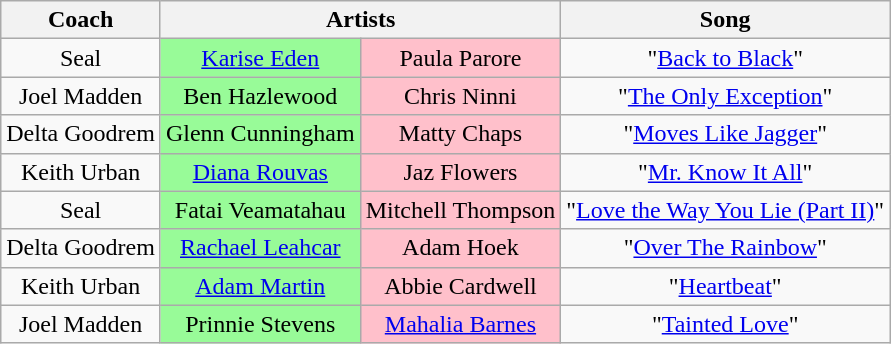<table class="wikitable sortable" style="text-align: center; width: auto;">
<tr>
<th>Coach</th>
<th colspan="2">Artists</th>
<th>Song</th>
</tr>
<tr>
<td>Seal</td>
<td style="background:palegreen"><a href='#'>Karise Eden</a></td>
<td style="background:pink">Paula Parore</td>
<td>"<a href='#'>Back to Black</a>"</td>
</tr>
<tr>
<td>Joel Madden</td>
<td style="background:palegreen">Ben Hazlewood</td>
<td style="background:pink">Chris Ninni</td>
<td>"<a href='#'>The Only Exception</a>"</td>
</tr>
<tr>
<td>Delta Goodrem</td>
<td style="background:palegreen">Glenn Cunningham</td>
<td style="background:pink">Matty Chaps</td>
<td>"<a href='#'>Moves Like Jagger</a>"</td>
</tr>
<tr>
<td>Keith Urban</td>
<td style="background:palegreen"><a href='#'>Diana Rouvas</a></td>
<td style="background:pink">Jaz Flowers</td>
<td>"<a href='#'>Mr. Know It All</a>"</td>
</tr>
<tr>
<td>Seal</td>
<td style="background:palegreen">Fatai Veamatahau</td>
<td style="background:pink">Mitchell Thompson</td>
<td>"<a href='#'>Love the Way You Lie (Part II)</a>"</td>
</tr>
<tr>
<td>Delta Goodrem</td>
<td style="background:palegreen"><a href='#'>Rachael Leahcar</a></td>
<td style="background:pink">Adam Hoek</td>
<td>"<a href='#'>Over The Rainbow</a>"</td>
</tr>
<tr>
<td>Keith Urban</td>
<td style="background:palegreen"><a href='#'>Adam Martin</a></td>
<td style="background:pink">Abbie Cardwell</td>
<td>"<a href='#'>Heartbeat</a>"</td>
</tr>
<tr>
<td>Joel Madden</td>
<td style="background:palegreen">Prinnie Stevens</td>
<td style="background:pink"><a href='#'>Mahalia Barnes</a></td>
<td>"<a href='#'>Tainted Love</a>"</td>
</tr>
</table>
